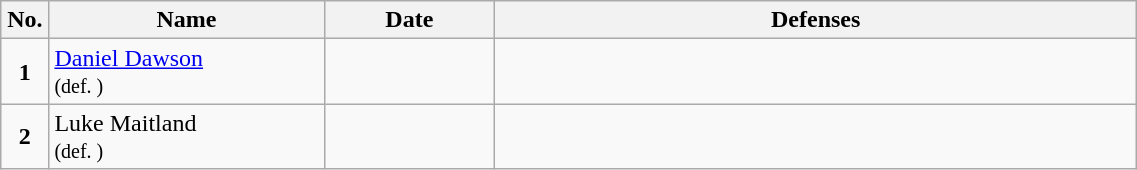<table class="wikitable" style="width:60%; font-size:100%;">
<tr>
<th style= width:1%;">No.</th>
<th style= width:21%;">Name</th>
<th style=width:13%;">Date</th>
<th style= width:49%;">Defenses</th>
</tr>
<tr>
<td align=center><strong>1</strong></td>
<td align=left> <a href='#'>Daniel Dawson</a><br><small>(def. )</small></td>
<td align=center></td>
<td></td>
</tr>
<tr>
<td align=center><strong>2</strong></td>
<td align=left> Luke Maitland<br><small>(def. )</small></td>
<td align=center></td>
<td></td>
</tr>
</table>
